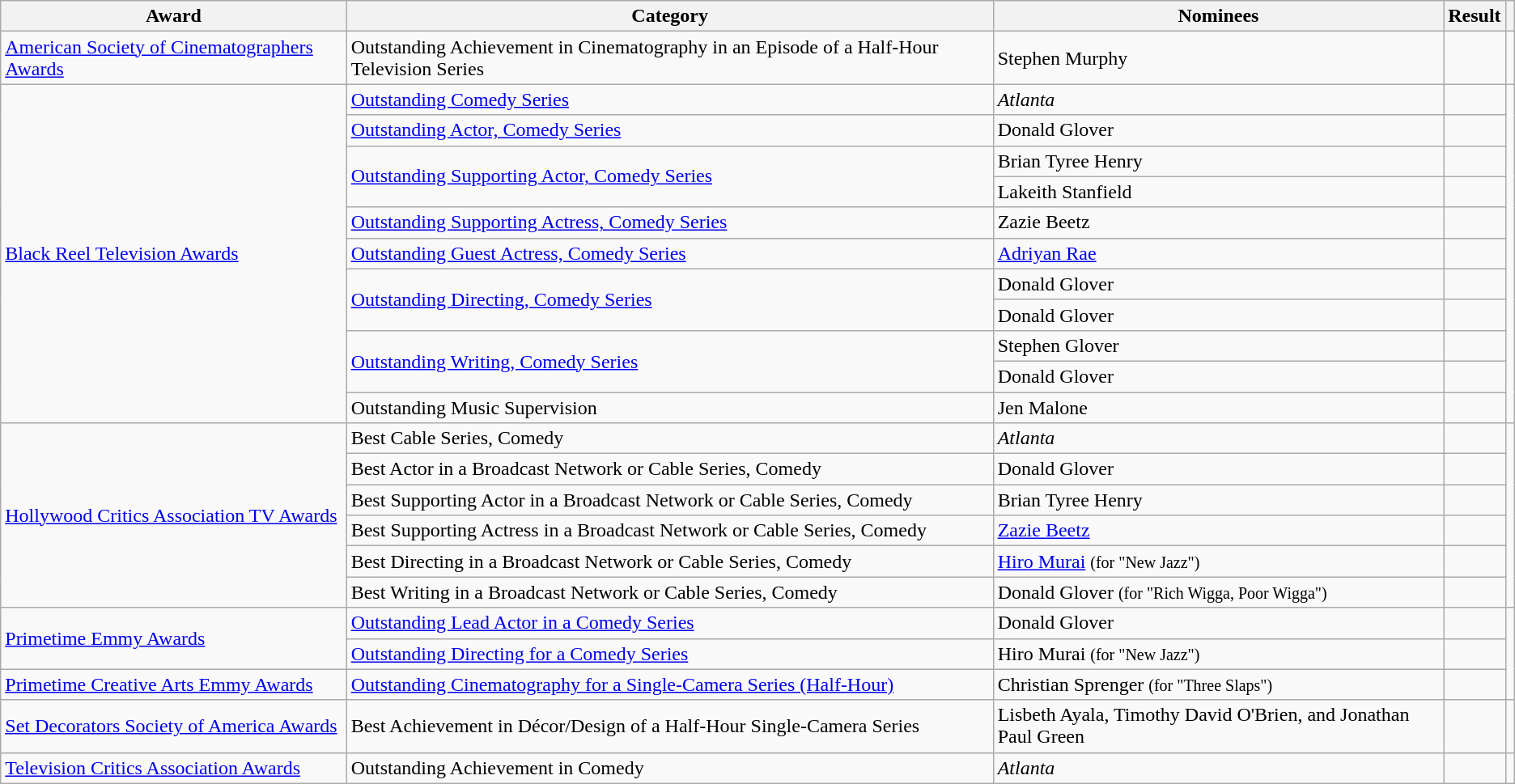<table class="wikitable sortable">
<tr>
<th>Award</th>
<th>Category</th>
<th>Nominees</th>
<th>Result</th>
<th></th>
</tr>
<tr>
<td><a href='#'>American Society of Cinematographers Awards</a></td>
<td>Outstanding Achievement in Cinematography in an Episode of a Half-Hour Television Series</td>
<td>Stephen Murphy </td>
<td></td>
<td align="center"></td>
</tr>
<tr>
<td rowspan="11"><a href='#'>Black Reel Television Awards</a></td>
<td><a href='#'>Outstanding Comedy Series</a></td>
<td><em>Atlanta</em></td>
<td></td>
<td rowspan="11"></td>
</tr>
<tr>
<td><a href='#'>Outstanding Actor, Comedy Series</a></td>
<td>Donald Glover</td>
<td></td>
</tr>
<tr>
<td rowspan="2"><a href='#'>Outstanding Supporting Actor, Comedy Series</a></td>
<td>Brian Tyree Henry</td>
<td></td>
</tr>
<tr>
<td>Lakeith Stanfield</td>
<td></td>
</tr>
<tr>
<td><a href='#'>Outstanding Supporting Actress, Comedy Series</a></td>
<td>Zazie Beetz</td>
<td></td>
</tr>
<tr>
<td><a href='#'>Outstanding Guest Actress, Comedy Series</a></td>
<td><a href='#'>Adriyan Rae</a></td>
<td></td>
</tr>
<tr>
<td rowspan="2"><a href='#'>Outstanding Directing, Comedy Series</a></td>
<td>Donald Glover </td>
<td></td>
</tr>
<tr>
<td>Donald Glover </td>
<td></td>
</tr>
<tr>
<td rowspan="2"><a href='#'>Outstanding Writing, Comedy Series</a></td>
<td>Stephen Glover </td>
<td></td>
</tr>
<tr>
<td>Donald Glover </td>
<td></td>
</tr>
<tr>
<td>Outstanding Music Supervision</td>
<td>Jen Malone</td>
<td></td>
</tr>
<tr>
<td rowspan="6"><a href='#'>Hollywood Critics Association TV Awards</a></td>
<td>Best Cable Series, Comedy</td>
<td><em>Atlanta</em></td>
<td></td>
<td rowspan="6" style="text-align:center;"></td>
</tr>
<tr>
<td>Best Actor in a Broadcast Network or Cable Series, Comedy</td>
<td>Donald Glover</td>
<td></td>
</tr>
<tr>
<td>Best Supporting Actor in a Broadcast Network or Cable Series, Comedy</td>
<td>Brian Tyree Henry</td>
<td></td>
</tr>
<tr>
<td>Best Supporting Actress in a Broadcast Network or Cable Series, Comedy</td>
<td><a href='#'>Zazie Beetz</a></td>
<td></td>
</tr>
<tr>
<td>Best Directing in a Broadcast Network or Cable Series, Comedy</td>
<td><a href='#'>Hiro Murai</a> <small>(for "New Jazz")</small></td>
<td></td>
</tr>
<tr>
<td>Best Writing in a Broadcast Network or Cable Series, Comedy</td>
<td>Donald Glover <small>(for "Rich Wigga, Poor Wigga")</small></td>
<td></td>
</tr>
<tr>
<td rowspan="2"><a href='#'>Primetime Emmy Awards</a></td>
<td><a href='#'>Outstanding Lead Actor in a Comedy Series</a></td>
<td>Donald Glover</td>
<td></td>
<td rowspan="3" style="text-align:center;"></td>
</tr>
<tr>
<td><a href='#'>Outstanding Directing for a Comedy Series</a></td>
<td>Hiro Murai <small>(for "New Jazz")</small></td>
<td></td>
</tr>
<tr>
<td><a href='#'>Primetime Creative Arts Emmy Awards</a></td>
<td><a href='#'>Outstanding Cinematography for a Single-Camera Series (Half-Hour)</a></td>
<td>Christian Sprenger <small>(for "Three Slaps")</small></td>
<td></td>
</tr>
<tr>
<td><a href='#'>Set Decorators Society of America Awards</a></td>
<td>Best Achievement in Décor/Design of a Half-Hour Single-Camera Series</td>
<td>Lisbeth Ayala, Timothy David O'Brien, and Jonathan Paul Green</td>
<td></td>
<td style="text-align:center;"></td>
</tr>
<tr>
<td><a href='#'>Television Critics Association Awards</a></td>
<td>Outstanding Achievement in Comedy</td>
<td><em>Atlanta</em></td>
<td></td>
<td style="text-align:center;"></td>
</tr>
</table>
